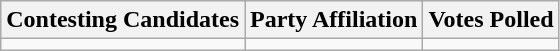<table class="wikitable sortable">
<tr>
<th>Contesting Candidates</th>
<th>Party Affiliation</th>
<th>Votes Polled</th>
</tr>
<tr>
<td></td>
<td></td>
<td></td>
</tr>
</table>
